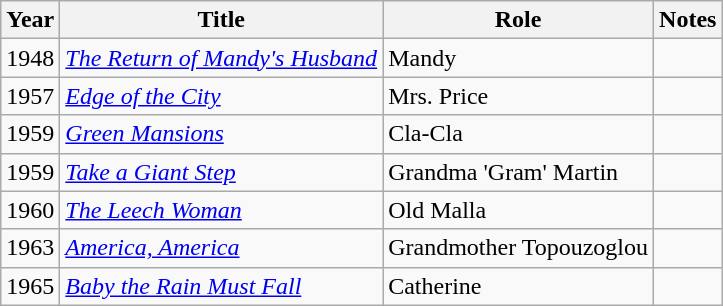<table class="wikitable">
<tr>
<th>Year</th>
<th>Title</th>
<th>Role</th>
<th>Notes</th>
</tr>
<tr>
<td>1948</td>
<td><em><a href='#'>The Return of Mandy's Husband</a></em></td>
<td>Mandy</td>
<td></td>
</tr>
<tr>
<td>1957</td>
<td><em><a href='#'>Edge of the City</a></em></td>
<td>Mrs. Price</td>
<td></td>
</tr>
<tr>
<td>1959</td>
<td><em><a href='#'>Green Mansions</a></em></td>
<td>Cla-Cla</td>
<td></td>
</tr>
<tr>
<td>1959</td>
<td><em><a href='#'>Take a Giant Step</a></em></td>
<td>Grandma 'Gram' Martin</td>
<td></td>
</tr>
<tr>
<td>1960</td>
<td><em><a href='#'>The Leech Woman</a></em></td>
<td>Old Malla</td>
<td></td>
</tr>
<tr>
<td>1963</td>
<td><em><a href='#'>America, America</a></em></td>
<td>Grandmother Topouzoglou</td>
<td></td>
</tr>
<tr>
<td>1965</td>
<td><em><a href='#'>Baby the Rain Must Fall</a></em></td>
<td>Catherine</td>
<td></td>
</tr>
</table>
